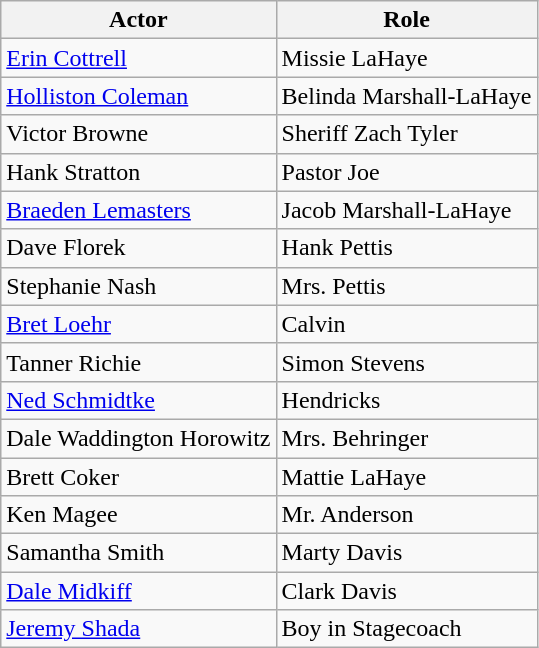<table class="wikitable">
<tr>
<th>Actor</th>
<th>Role</th>
</tr>
<tr>
<td><a href='#'>Erin Cottrell</a></td>
<td>Missie LaHaye</td>
</tr>
<tr>
<td><a href='#'>Holliston Coleman</a></td>
<td>Belinda Marshall-LaHaye</td>
</tr>
<tr>
<td>Victor Browne</td>
<td>Sheriff Zach Tyler</td>
</tr>
<tr>
<td>Hank Stratton</td>
<td>Pastor Joe</td>
</tr>
<tr>
<td><a href='#'>Braeden Lemasters</a></td>
<td>Jacob Marshall-LaHaye</td>
</tr>
<tr>
<td>Dave Florek</td>
<td>Hank Pettis</td>
</tr>
<tr>
<td>Stephanie Nash</td>
<td>Mrs. Pettis</td>
</tr>
<tr>
<td><a href='#'>Bret Loehr</a></td>
<td>Calvin</td>
</tr>
<tr>
<td>Tanner Richie</td>
<td>Simon Stevens</td>
</tr>
<tr>
<td><a href='#'>Ned Schmidtke</a></td>
<td>Hendricks</td>
</tr>
<tr>
<td>Dale Waddington Horowitz</td>
<td>Mrs. Behringer</td>
</tr>
<tr>
<td>Brett Coker</td>
<td>Mattie LaHaye</td>
</tr>
<tr>
<td>Ken Magee</td>
<td>Mr. Anderson</td>
</tr>
<tr>
<td>Samantha Smith</td>
<td>Marty Davis</td>
</tr>
<tr>
<td><a href='#'>Dale Midkiff</a></td>
<td>Clark Davis</td>
</tr>
<tr>
<td><a href='#'>Jeremy Shada</a></td>
<td>Boy in Stagecoach</td>
</tr>
</table>
